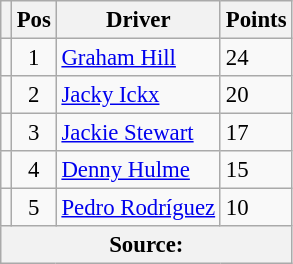<table class="wikitable" style="font-size: 95%;">
<tr>
<th></th>
<th>Pos</th>
<th>Driver</th>
<th>Points</th>
</tr>
<tr>
<td align="left"></td>
<td align="center">1</td>
<td> <a href='#'>Graham Hill</a></td>
<td align="left">24</td>
</tr>
<tr>
<td align="left"></td>
<td align="center">2</td>
<td> <a href='#'>Jacky Ickx</a></td>
<td align="left">20</td>
</tr>
<tr>
<td align="left"></td>
<td align="center">3</td>
<td> <a href='#'>Jackie Stewart</a></td>
<td align="left">17</td>
</tr>
<tr>
<td align="left"></td>
<td align="center">4</td>
<td> <a href='#'>Denny Hulme</a></td>
<td align="left">15</td>
</tr>
<tr>
<td align="left"></td>
<td align="center">5</td>
<td> <a href='#'>Pedro Rodríguez</a></td>
<td align="left">10</td>
</tr>
<tr>
<th colspan=4>Source:</th>
</tr>
</table>
